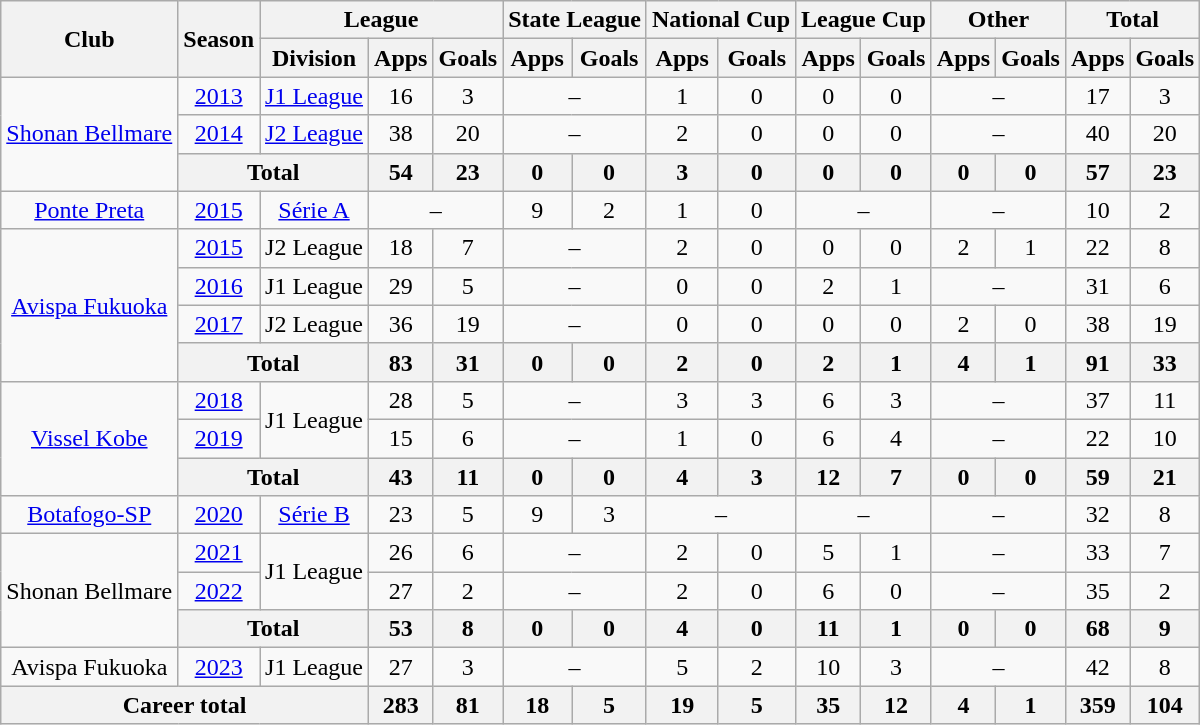<table class="wikitable" style="text-align:center">
<tr>
<th rowspan="2">Club</th>
<th rowspan="2">Season</th>
<th colspan="3">League</th>
<th colspan="2">State League</th>
<th colspan="2">National Cup</th>
<th colspan="2">League Cup</th>
<th colspan="2">Other</th>
<th colspan="2">Total</th>
</tr>
<tr>
<th>Division</th>
<th>Apps</th>
<th>Goals</th>
<th>Apps</th>
<th>Goals</th>
<th>Apps</th>
<th>Goals</th>
<th>Apps</th>
<th>Goals</th>
<th>Apps</th>
<th>Goals</th>
<th>Apps</th>
<th>Goals</th>
</tr>
<tr>
<td rowspan="3"><a href='#'>Shonan Bellmare</a></td>
<td><a href='#'>2013</a></td>
<td><a href='#'>J1 League</a></td>
<td>16</td>
<td>3</td>
<td colspan="2">–</td>
<td>1</td>
<td>0</td>
<td>0</td>
<td>0</td>
<td colspan="2">–</td>
<td>17</td>
<td>3</td>
</tr>
<tr>
<td><a href='#'>2014</a></td>
<td><a href='#'>J2 League</a></td>
<td>38</td>
<td>20</td>
<td colspan="2">–</td>
<td>2</td>
<td>0</td>
<td>0</td>
<td>0</td>
<td colspan="2">–</td>
<td>40</td>
<td>20</td>
</tr>
<tr>
<th colspan="2">Total</th>
<th>54</th>
<th>23</th>
<th>0</th>
<th>0</th>
<th>3</th>
<th>0</th>
<th>0</th>
<th>0</th>
<th>0</th>
<th>0</th>
<th>57</th>
<th>23</th>
</tr>
<tr>
<td><a href='#'>Ponte Preta</a></td>
<td><a href='#'>2015</a></td>
<td><a href='#'>Série A</a></td>
<td colspan="2">–</td>
<td>9</td>
<td>2</td>
<td>1</td>
<td>0</td>
<td colspan="2">–</td>
<td colspan="2">–</td>
<td>10</td>
<td>2</td>
</tr>
<tr>
<td rowspan="4"><a href='#'>Avispa Fukuoka</a></td>
<td><a href='#'>2015</a></td>
<td>J2 League</td>
<td>18</td>
<td>7</td>
<td colspan="2">–</td>
<td>2</td>
<td>0</td>
<td>0</td>
<td>0</td>
<td>2</td>
<td>1</td>
<td>22</td>
<td>8</td>
</tr>
<tr>
<td><a href='#'>2016</a></td>
<td>J1 League</td>
<td>29</td>
<td>5</td>
<td colspan="2">–</td>
<td>0</td>
<td>0</td>
<td>2</td>
<td>1</td>
<td colspan="2">–</td>
<td>31</td>
<td>6</td>
</tr>
<tr>
<td><a href='#'>2017</a></td>
<td>J2 League</td>
<td>36</td>
<td>19</td>
<td colspan="2">–</td>
<td>0</td>
<td>0</td>
<td>0</td>
<td>0</td>
<td>2</td>
<td>0</td>
<td>38</td>
<td>19</td>
</tr>
<tr>
<th colspan="2">Total</th>
<th>83</th>
<th>31</th>
<th>0</th>
<th>0</th>
<th>2</th>
<th>0</th>
<th>2</th>
<th>1</th>
<th>4</th>
<th>1</th>
<th>91</th>
<th>33</th>
</tr>
<tr>
<td rowspan="3"><a href='#'>Vissel Kobe</a></td>
<td><a href='#'>2018</a></td>
<td rowspan="2">J1 League</td>
<td>28</td>
<td>5</td>
<td colspan="2">–</td>
<td>3</td>
<td>3</td>
<td>6</td>
<td>3</td>
<td colspan="2">–</td>
<td>37</td>
<td>11</td>
</tr>
<tr>
<td><a href='#'>2019</a></td>
<td>15</td>
<td>6</td>
<td colspan="2">–</td>
<td>1</td>
<td>0</td>
<td>6</td>
<td>4</td>
<td colspan="2">–</td>
<td>22</td>
<td>10</td>
</tr>
<tr>
<th colspan="2">Total</th>
<th>43</th>
<th>11</th>
<th>0</th>
<th>0</th>
<th>4</th>
<th>3</th>
<th>12</th>
<th>7</th>
<th>0</th>
<th>0</th>
<th>59</th>
<th>21</th>
</tr>
<tr>
<td><a href='#'>Botafogo-SP</a></td>
<td><a href='#'>2020</a></td>
<td><a href='#'>Série B</a></td>
<td>23</td>
<td>5</td>
<td>9</td>
<td>3</td>
<td colspan="2">–</td>
<td colspan="2">–</td>
<td colspan="2">–</td>
<td>32</td>
<td>8</td>
</tr>
<tr>
<td rowspan="3">Shonan Bellmare</td>
<td><a href='#'>2021</a></td>
<td rowspan="2">J1 League</td>
<td>26</td>
<td>6</td>
<td colspan="2">–</td>
<td>2</td>
<td>0</td>
<td>5</td>
<td>1</td>
<td colspan="2">–</td>
<td>33</td>
<td>7</td>
</tr>
<tr>
<td><a href='#'>2022</a></td>
<td>27</td>
<td>2</td>
<td colspan="2">–</td>
<td>2</td>
<td>0</td>
<td>6</td>
<td>0</td>
<td colspan="2">–</td>
<td>35</td>
<td>2</td>
</tr>
<tr>
<th colspan="2">Total</th>
<th>53</th>
<th>8</th>
<th>0</th>
<th>0</th>
<th>4</th>
<th>0</th>
<th>11</th>
<th>1</th>
<th>0</th>
<th>0</th>
<th>68</th>
<th>9</th>
</tr>
<tr>
<td>Avispa Fukuoka</td>
<td><a href='#'>2023</a></td>
<td>J1 League</td>
<td>27</td>
<td>3</td>
<td colspan="2">–</td>
<td>5</td>
<td>2</td>
<td>10</td>
<td>3</td>
<td colspan="2">–</td>
<td>42</td>
<td>8</td>
</tr>
<tr>
<th colspan="3">Career total</th>
<th>283</th>
<th>81</th>
<th>18</th>
<th>5</th>
<th>19</th>
<th>5</th>
<th>35</th>
<th>12</th>
<th>4</th>
<th>1</th>
<th>359</th>
<th>104</th>
</tr>
</table>
